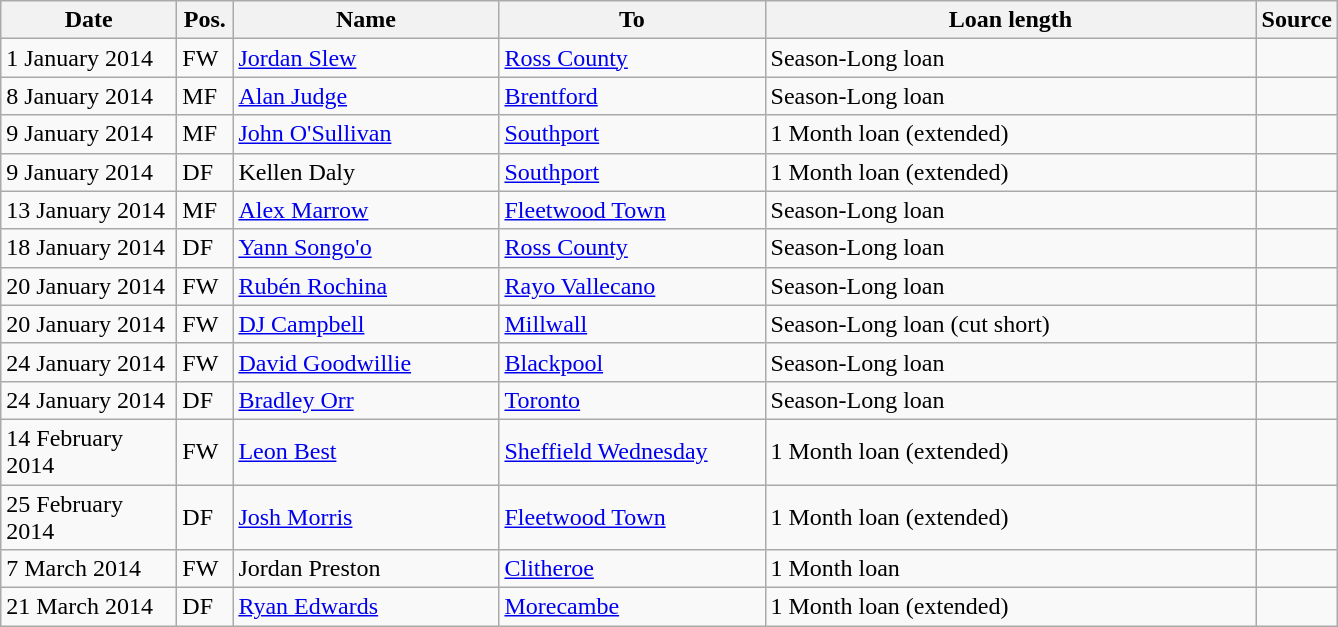<table class="wikitable">
<tr>
<th width= 110>Date</th>
<th width= 30>Pos.</th>
<th width= 170>Name</th>
<th width= 170>To</th>
<th width= 320>Loan length</th>
<th width= 30>Source</th>
</tr>
<tr>
<td>1 January 2014</td>
<td>FW</td>
<td> <a href='#'>Jordan Slew</a></td>
<td> <a href='#'>Ross County</a></td>
<td>Season-Long loan</td>
<td></td>
</tr>
<tr>
<td>8 January 2014</td>
<td>MF</td>
<td> <a href='#'>Alan Judge</a></td>
<td> <a href='#'>Brentford</a></td>
<td>Season-Long loan</td>
<td></td>
</tr>
<tr>
<td>9 January 2014</td>
<td>MF</td>
<td> <a href='#'>John O'Sullivan</a></td>
<td> <a href='#'>Southport</a></td>
<td>1 Month loan (extended)</td>
<td></td>
</tr>
<tr>
<td>9 January 2014</td>
<td>DF</td>
<td> Kellen Daly</td>
<td> <a href='#'>Southport</a></td>
<td>1 Month loan (extended)</td>
<td></td>
</tr>
<tr>
<td>13 January 2014</td>
<td>MF</td>
<td> <a href='#'>Alex Marrow</a></td>
<td> <a href='#'>Fleetwood Town</a></td>
<td>Season-Long loan</td>
<td></td>
</tr>
<tr>
<td>18 January 2014</td>
<td>DF</td>
<td> <a href='#'>Yann Songo'o</a></td>
<td> <a href='#'>Ross County</a></td>
<td>Season-Long loan</td>
<td></td>
</tr>
<tr>
<td>20 January 2014</td>
<td>FW</td>
<td> <a href='#'>Rubén Rochina</a></td>
<td> <a href='#'>Rayo Vallecano</a></td>
<td>Season-Long loan</td>
<td></td>
</tr>
<tr>
<td>20 January 2014</td>
<td>FW</td>
<td> <a href='#'>DJ Campbell</a></td>
<td> <a href='#'>Millwall</a></td>
<td>Season-Long loan (cut short)</td>
<td></td>
</tr>
<tr>
<td>24 January 2014</td>
<td>FW</td>
<td> <a href='#'>David Goodwillie</a></td>
<td> <a href='#'>Blackpool</a></td>
<td>Season-Long loan</td>
<td></td>
</tr>
<tr>
<td>24 January 2014</td>
<td>DF</td>
<td> <a href='#'>Bradley Orr</a></td>
<td> <a href='#'>Toronto</a></td>
<td>Season-Long loan</td>
<td></td>
</tr>
<tr>
<td>14 February 2014</td>
<td>FW</td>
<td> <a href='#'>Leon Best</a></td>
<td> <a href='#'>Sheffield Wednesday</a></td>
<td>1 Month loan (extended)</td>
<td></td>
</tr>
<tr>
<td>25 February 2014</td>
<td>DF</td>
<td> <a href='#'>Josh Morris</a></td>
<td> <a href='#'>Fleetwood Town</a></td>
<td>1 Month loan (extended)</td>
<td></td>
</tr>
<tr>
<td>7 March 2014</td>
<td>FW</td>
<td> Jordan Preston</td>
<td> <a href='#'>Clitheroe</a></td>
<td>1 Month loan</td>
<td></td>
</tr>
<tr>
<td>21 March 2014</td>
<td>DF</td>
<td> <a href='#'>Ryan Edwards</a></td>
<td> <a href='#'>Morecambe</a></td>
<td>1 Month loan (extended)</td>
<td></td>
</tr>
</table>
